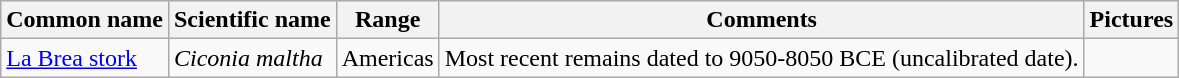<table class="wikitable sortable">
<tr>
<th>Common name</th>
<th>Scientific name</th>
<th>Range</th>
<th class="unsortable">Comments</th>
<th>Pictures</th>
</tr>
<tr>
<td><a href='#'>La Brea stork</a></td>
<td><em>Ciconia maltha</em></td>
<td>Americas</td>
<td>Most recent remains dated to 9050-8050 BCE (uncalibrated date).</td>
<td></td>
</tr>
</table>
